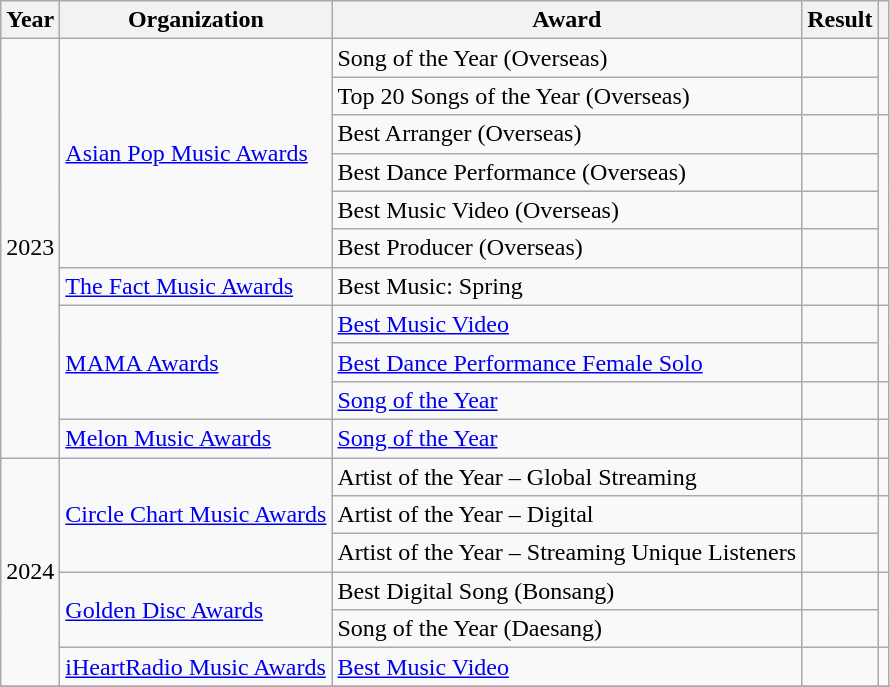<table class="wikitable plainrowheaders">
<tr align=center>
<th scope="col">Year</th>
<th scope="col">Organization</th>
<th scope="col">Award</th>
<th scope="col">Result</th>
<th scope="col"></th>
</tr>
<tr>
<td rowspan="11" style="text-align:center">2023</td>
<td rowspan="6"><a href='#'>Asian Pop Music Awards</a></td>
<td>Song of the Year (Overseas)</td>
<td></td>
<td rowspan="2" style="text-align:center"></td>
</tr>
<tr>
<td>Top 20 Songs of the Year (Overseas)</td>
<td></td>
</tr>
<tr>
<td>Best Arranger (Overseas)</td>
<td></td>
<td rowspan="4" style="text-align:center"></td>
</tr>
<tr>
<td>Best Dance Performance (Overseas)</td>
<td></td>
</tr>
<tr>
<td>Best Music Video (Overseas)</td>
<td></td>
</tr>
<tr>
<td>Best Producer (Overseas)</td>
<td></td>
</tr>
<tr>
<td><a href='#'>The Fact Music Awards</a></td>
<td>Best Music: Spring</td>
<td></td>
<td style="text-align:center"></td>
</tr>
<tr>
<td rowspan="3"><a href='#'>MAMA Awards</a></td>
<td><a href='#'>Best Music Video</a></td>
<td></td>
<td style="text-align:center" rowspan="2"></td>
</tr>
<tr>
<td><a href='#'>Best Dance Performance Female Solo</a></td>
<td></td>
</tr>
<tr>
<td><a href='#'>Song of the Year</a></td>
<td></td>
<td style="text-align:center"></td>
</tr>
<tr>
<td><a href='#'>Melon Music Awards</a></td>
<td><a href='#'>Song of the Year</a></td>
<td></td>
<td style="text-align:center"></td>
</tr>
<tr>
<td rowspan="6" style="text-align:center">2024</td>
<td rowspan="3"><a href='#'>Circle Chart Music Awards</a></td>
<td>Artist of the Year – Global Streaming</td>
<td></td>
<td style="text-align:center;"></td>
</tr>
<tr>
<td>Artist of the Year – Digital</td>
<td></td>
<td rowspan="2" style="text-align:center;"></td>
</tr>
<tr>
<td>Artist of the Year – Streaming Unique Listeners</td>
<td></td>
</tr>
<tr>
<td rowspan="2"><a href='#'>Golden Disc Awards</a></td>
<td>Best Digital Song (Bonsang)</td>
<td></td>
<td style="text-align:center" rowspan="2"></td>
</tr>
<tr>
<td>Song of the Year (Daesang)</td>
<td></td>
</tr>
<tr>
<td><a href='#'>iHeartRadio Music Awards</a></td>
<td><a href='#'>Best Music Video</a></td>
<td></td>
<td style="text-align:center"></td>
</tr>
<tr>
</tr>
</table>
